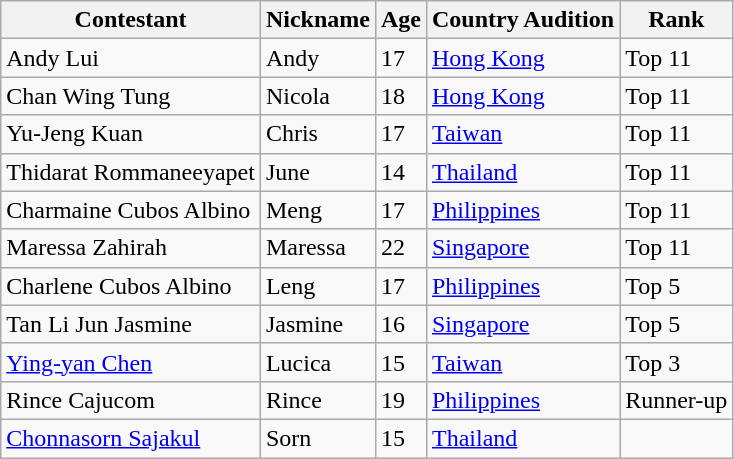<table class="wikitable">
<tr>
<th>Contestant</th>
<th>Nickname</th>
<th>Age</th>
<th>Country Audition</th>
<th>Rank</th>
</tr>
<tr>
<td>Andy Lui</td>
<td>Andy</td>
<td>17</td>
<td><a href='#'>Hong Kong</a></td>
<td>Top 11</td>
</tr>
<tr>
<td>Chan Wing Tung</td>
<td>Nicola</td>
<td>18</td>
<td><a href='#'>Hong Kong</a></td>
<td>Top 11</td>
</tr>
<tr>
<td>Yu-Jeng Kuan</td>
<td>Chris</td>
<td>17</td>
<td><a href='#'>Taiwan</a></td>
<td>Top 11</td>
</tr>
<tr>
<td>Thidarat Rommaneeyapet</td>
<td>June</td>
<td>14</td>
<td><a href='#'>Thailand</a></td>
<td>Top 11</td>
</tr>
<tr>
<td>Charmaine Cubos Albino</td>
<td>Meng</td>
<td>17</td>
<td><a href='#'>Philippines</a></td>
<td>Top 11</td>
</tr>
<tr>
<td>Maressa Zahirah</td>
<td>Maressa</td>
<td>22</td>
<td><a href='#'>Singapore</a></td>
<td>Top 11</td>
</tr>
<tr>
<td>Charlene Cubos Albino</td>
<td>Leng</td>
<td>17</td>
<td><a href='#'>Philippines</a></td>
<td>Top 5</td>
</tr>
<tr>
<td>Tan Li Jun Jasmine</td>
<td>Jasmine</td>
<td>16</td>
<td><a href='#'>Singapore</a></td>
<td>Top 5</td>
</tr>
<tr>
<td><a href='#'>Ying-yan Chen</a></td>
<td>Lucica</td>
<td>15</td>
<td><a href='#'>Taiwan</a></td>
<td>Top 3</td>
</tr>
<tr>
<td>Rince Cajucom</td>
<td>Rince</td>
<td>19</td>
<td><a href='#'>Philippines</a></td>
<td>Runner-up</td>
</tr>
<tr>
<td><a href='#'>Chonnasorn Sajakul</a></td>
<td>Sorn</td>
<td>15</td>
<td><a href='#'>Thailand</a></td>
<td></td>
</tr>
</table>
